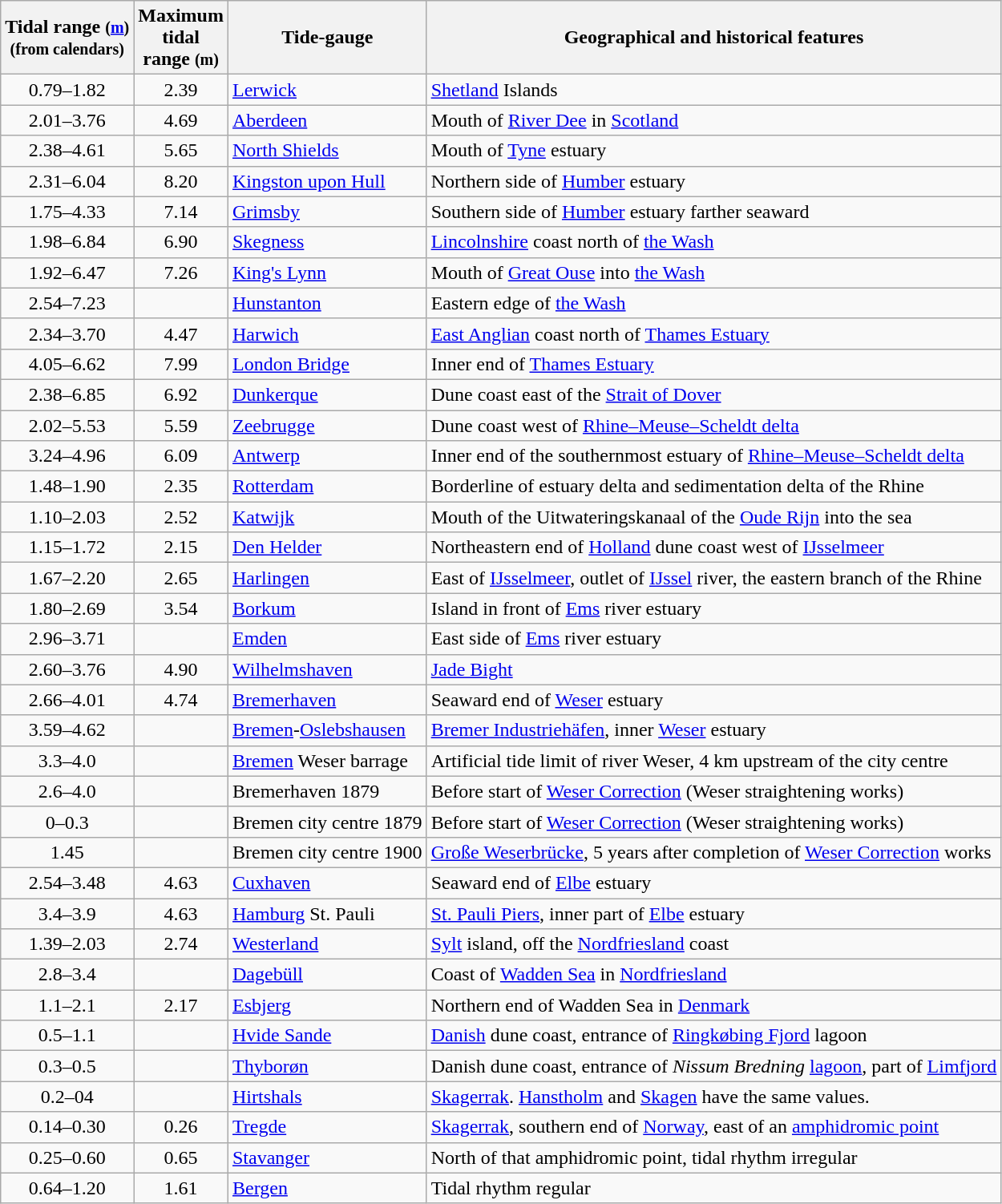<table class="wikitable mw-collapsible mw-collapsed">
<tr>
<th>Tidal range <small>(<a href='#'>m</a>)</small><br><small>(from calendars)</small></th>
<th width=70pt>Maximum tidal range <small>(m)</small></th>
<th>Tide-gauge</th>
<th>Geographical and historical features</th>
</tr>
<tr>
<td align="center">0.79–1.82</td>
<td align="center">2.39</td>
<td><a href='#'>Lerwick</a></td>
<td><a href='#'>Shetland</a> Islands</td>
</tr>
<tr>
<td align="center">2.01–3.76</td>
<td align="center">4.69</td>
<td><a href='#'>Aberdeen</a></td>
<td>Mouth of <a href='#'>River Dee</a> in <a href='#'>Scotland</a></td>
</tr>
<tr>
<td align="center">2.38–4.61</td>
<td align="center">5.65</td>
<td><a href='#'>North Shields</a></td>
<td>Mouth of <a href='#'>Tyne</a> estuary</td>
</tr>
<tr>
<td align="center">2.31–6.04</td>
<td align="center">8.20</td>
<td><a href='#'>Kingston upon Hull</a></td>
<td>Northern side of <a href='#'>Humber</a> estuary</td>
</tr>
<tr>
<td align="center">1.75–4.33</td>
<td align="center">7.14</td>
<td><a href='#'>Grimsby</a></td>
<td>Southern side of <a href='#'>Humber</a> estuary farther seaward</td>
</tr>
<tr>
<td align="center">1.98–6.84</td>
<td align="center">6.90</td>
<td><a href='#'>Skegness</a></td>
<td><a href='#'>Lincolnshire</a> coast north of <a href='#'>the Wash</a></td>
</tr>
<tr>
<td align="center">1.92–6.47</td>
<td align="center">7.26</td>
<td><a href='#'>King's Lynn</a></td>
<td>Mouth of <a href='#'>Great Ouse</a> into <a href='#'>the Wash</a></td>
</tr>
<tr>
<td align="center">2.54–7.23</td>
<td align="center"></td>
<td><a href='#'>Hunstanton</a></td>
<td>Eastern edge of <a href='#'>the Wash</a></td>
</tr>
<tr>
<td align="center">2.34–3.70</td>
<td align="center">4.47</td>
<td><a href='#'>Harwich</a></td>
<td><a href='#'>East Anglian</a> coast north of <a href='#'>Thames Estuary</a></td>
</tr>
<tr>
<td align="center">4.05–6.62</td>
<td align="center">7.99</td>
<td><a href='#'>London Bridge</a></td>
<td>Inner end of <a href='#'>Thames Estuary</a></td>
</tr>
<tr>
<td align="center">2.38–6.85</td>
<td align="center">6.92</td>
<td><a href='#'>Dunkerque</a></td>
<td>Dune coast east of the <a href='#'>Strait of Dover</a></td>
</tr>
<tr>
<td align="center">2.02–5.53</td>
<td align="center">5.59</td>
<td><a href='#'>Zeebrugge</a></td>
<td>Dune coast west of <a href='#'>Rhine–Meuse–Scheldt delta</a></td>
</tr>
<tr>
<td align="center">3.24–4.96</td>
<td align="center">6.09</td>
<td><a href='#'>Antwerp</a></td>
<td>Inner end of the southernmost estuary of <a href='#'>Rhine–Meuse–Scheldt delta</a></td>
</tr>
<tr>
<td align="center">1.48–1.90</td>
<td align="center">2.35</td>
<td><a href='#'>Rotterdam</a></td>
<td>Borderline of estuary delta and sedimentation delta of the Rhine</td>
</tr>
<tr>
<td align="center">1.10–2.03</td>
<td align="center">2.52</td>
<td><a href='#'>Katwijk</a></td>
<td>Mouth of the Uitwateringskanaal of the <a href='#'>Oude Rijn</a> into the sea</td>
</tr>
<tr>
<td align="center">1.15–1.72</td>
<td align="center">2.15</td>
<td><a href='#'>Den Helder</a></td>
<td>Northeastern end of <a href='#'>Holland</a> dune coast west of <a href='#'>IJsselmeer</a></td>
</tr>
<tr>
<td align="center">1.67–2.20</td>
<td align="center">2.65</td>
<td><a href='#'>Harlingen</a></td>
<td>East of <a href='#'>IJsselmeer</a>, outlet of <a href='#'>IJssel</a> river, the eastern branch of the Rhine</td>
</tr>
<tr>
<td align="center">1.80–2.69</td>
<td align="center">3.54</td>
<td><a href='#'>Borkum</a></td>
<td>Island in front of <a href='#'>Ems</a> river estuary</td>
</tr>
<tr>
<td align="center">2.96–3.71</td>
<td align="center"></td>
<td><a href='#'>Emden</a></td>
<td>East side of <a href='#'>Ems</a> river estuary</td>
</tr>
<tr>
<td align="center">2.60–3.76</td>
<td align="center">4.90</td>
<td><a href='#'>Wilhelmshaven</a></td>
<td><a href='#'>Jade Bight</a></td>
</tr>
<tr>
<td align="center">2.66–4.01</td>
<td align="center">4.74</td>
<td><a href='#'>Bremerhaven</a></td>
<td>Seaward end of <a href='#'>Weser</a> estuary</td>
</tr>
<tr>
<td align="center">3.59–4.62</td>
<td align="center"></td>
<td><a href='#'>Bremen</a>-<a href='#'>Oslebshausen</a></td>
<td><a href='#'>Bremer Industriehäfen</a>, inner <a href='#'>Weser</a> estuary</td>
</tr>
<tr>
<td align="center">3.3–4.0</td>
<td align="center"></td>
<td><a href='#'>Bremen</a> Weser barrage</td>
<td>Artificial tide limit of river Weser, 4 km upstream of the city centre</td>
</tr>
<tr>
<td align="center"><span> 2.6–4.0 </span></td>
<td></td>
<td><span> Bremerhaven 1879</span></td>
<td><span> Before start of <a href='#'>Weser Correction</a> (Weser straightening works)</span></td>
</tr>
<tr>
<td align="center"><span> 0–0.3</span></td>
<td></td>
<td><span> Bremen city centre 1879</span></td>
<td><span> Before start of <a href='#'>Weser Correction</a> (Weser straightening works)</span></td>
</tr>
<tr>
<td align="center"><span> 1.45</span></td>
<td></td>
<td><span> Bremen city centre 1900</span></td>
<td><span> <a href='#'>Große Weserbrücke</a>, 5 years after completion of <a href='#'>Weser Correction</a> works</span></td>
</tr>
<tr>
<td align="center">2.54–3.48</td>
<td align="center">4.63</td>
<td><a href='#'>Cuxhaven</a></td>
<td>Seaward end of <a href='#'>Elbe</a> estuary</td>
</tr>
<tr>
<td align="center">3.4–3.9</td>
<td align="center">4.63</td>
<td><a href='#'>Hamburg</a> St. Pauli</td>
<td><a href='#'>St. Pauli Piers</a>, inner part of <a href='#'>Elbe</a> estuary</td>
</tr>
<tr>
<td align="center">1.39–2.03</td>
<td align="center">2.74</td>
<td><a href='#'>Westerland</a></td>
<td><a href='#'>Sylt</a> island, off the <a href='#'>Nordfriesland</a> coast</td>
</tr>
<tr>
<td align="center">2.8–3.4</td>
<td align="center"></td>
<td><a href='#'>Dagebüll</a></td>
<td>Coast of <a href='#'>Wadden Sea</a> in <a href='#'>Nordfriesland</a></td>
</tr>
<tr>
<td align="center">1.1–2.1</td>
<td align="center">2.17</td>
<td><a href='#'>Esbjerg</a></td>
<td>Northern end of Wadden Sea in <a href='#'>Denmark</a></td>
</tr>
<tr>
<td align="center">0.5–1.1</td>
<td align="center"></td>
<td><a href='#'>Hvide Sande</a></td>
<td><a href='#'>Danish</a> dune coast, entrance of <a href='#'>Ringkøbing Fjord</a> lagoon</td>
</tr>
<tr>
<td align="center">0.3–0.5</td>
<td align="center"></td>
<td><a href='#'>Thyborøn</a></td>
<td>Danish dune coast, entrance of <em>Nissum Bredning</em> <a href='#'>lagoon</a>, part of <a href='#'>Limfjord</a></td>
</tr>
<tr>
<td align="center">0.2–04</td>
<td align="center"></td>
<td><a href='#'>Hirtshals</a></td>
<td><a href='#'>Skagerrak</a>. <a href='#'>Hanstholm</a> and <a href='#'>Skagen</a> have the same values.</td>
</tr>
<tr>
<td align="center">0.14–0.30</td>
<td align="center">0.26</td>
<td><a href='#'>Tregde</a></td>
<td><a href='#'>Skagerrak</a>, southern end of <a href='#'>Norway</a>, east of an <a href='#'>amphidromic point</a></td>
</tr>
<tr>
<td align="center">0.25–0.60</td>
<td align="center">0.65</td>
<td><a href='#'>Stavanger</a></td>
<td>North of that amphidromic point, tidal rhythm irregular</td>
</tr>
<tr>
<td align="center">0.64–1.20</td>
<td align="center">1.61</td>
<td><a href='#'>Bergen</a></td>
<td>Tidal rhythm regular</td>
</tr>
</table>
